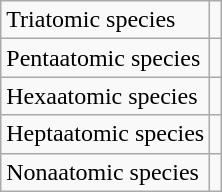<table class="wikitable" style="float:left; margin-left:1em; margin-right:1em">
<tr>
<td>Triatomic species</td>
<td></td>
</tr>
<tr>
<td>Pentaatomic species</td>
<td></td>
</tr>
<tr>
<td>Hexaatomic species</td>
<td></td>
</tr>
<tr>
<td>Heptaatomic species</td>
<td></td>
</tr>
<tr>
<td>Nonaatomic species</td>
<td></td>
</tr>
</table>
